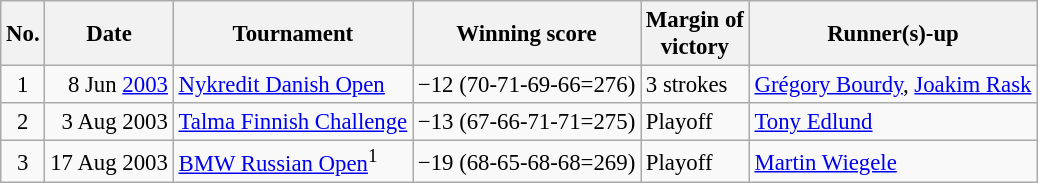<table class="wikitable" style="font-size:95%;">
<tr>
<th>No.</th>
<th>Date</th>
<th>Tournament</th>
<th>Winning score</th>
<th>Margin of<br>victory</th>
<th>Runner(s)-up</th>
</tr>
<tr>
<td align=center>1</td>
<td align=right>8 Jun <a href='#'>2003</a></td>
<td><a href='#'>Nykredit Danish Open</a></td>
<td>−12 (70-71-69-66=276)</td>
<td>3 strokes</td>
<td> <a href='#'>Grégory Bourdy</a>,  <a href='#'>Joakim Rask</a></td>
</tr>
<tr>
<td align=center>2</td>
<td align=right>3 Aug 2003</td>
<td><a href='#'>Talma Finnish Challenge</a></td>
<td>−13 (67-66-71-71=275)</td>
<td>Playoff</td>
<td> <a href='#'>Tony Edlund</a></td>
</tr>
<tr>
<td align=center>3</td>
<td align=right>17 Aug 2003</td>
<td><a href='#'>BMW Russian Open</a><sup>1</sup></td>
<td>−19 (68-65-68-68=269)</td>
<td>Playoff</td>
<td> <a href='#'>Martin Wiegele</a></td>
</tr>
</table>
